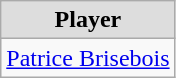<table class="wikitable">
<tr style="text-align:center; background:#ddd;">
<td><strong>Player</strong></td>
</tr>
<tr>
<td><a href='#'>Patrice Brisebois</a></td>
</tr>
</table>
